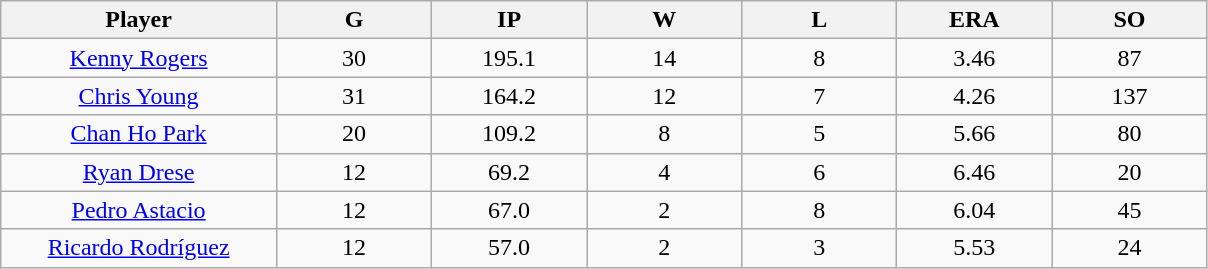<table class="wikitable sortable">
<tr>
<th bgcolor="#DDDDFF" width="16%">Player</th>
<th bgcolor="#DDDDFF" width="9%">G</th>
<th bgcolor="#DDDDFF" width="9%">IP</th>
<th bgcolor="#DDDDFF" width="9%">W</th>
<th bgcolor="#DDDDFF" width="9%">L</th>
<th bgcolor="#DDDDFF" width="9%">ERA</th>
<th bgcolor="#DDDDFF" width="9%">SO</th>
</tr>
<tr align=center>
<td><a href='#'>Kenny Rogers</a></td>
<td>30</td>
<td>195.1</td>
<td>14</td>
<td>8</td>
<td>3.46</td>
<td>87</td>
</tr>
<tr align=center>
<td><a href='#'>Chris Young</a></td>
<td>31</td>
<td>164.2</td>
<td>12</td>
<td>7</td>
<td>4.26</td>
<td>137</td>
</tr>
<tr align=center>
<td><a href='#'>Chan Ho Park</a></td>
<td>20</td>
<td>109.2</td>
<td>8</td>
<td>5</td>
<td>5.66</td>
<td>80</td>
</tr>
<tr align=center>
<td><a href='#'>Ryan Drese</a></td>
<td>12</td>
<td>69.2</td>
<td>4</td>
<td>6</td>
<td>6.46</td>
<td>20</td>
</tr>
<tr align=center>
<td><a href='#'>Pedro Astacio</a></td>
<td>12</td>
<td>67.0</td>
<td>2</td>
<td>8</td>
<td>6.04</td>
<td>45</td>
</tr>
<tr align=center>
<td><a href='#'>Ricardo Rodríguez</a></td>
<td>12</td>
<td>57.0</td>
<td>2</td>
<td>3</td>
<td>5.53</td>
<td>24</td>
</tr>
</table>
